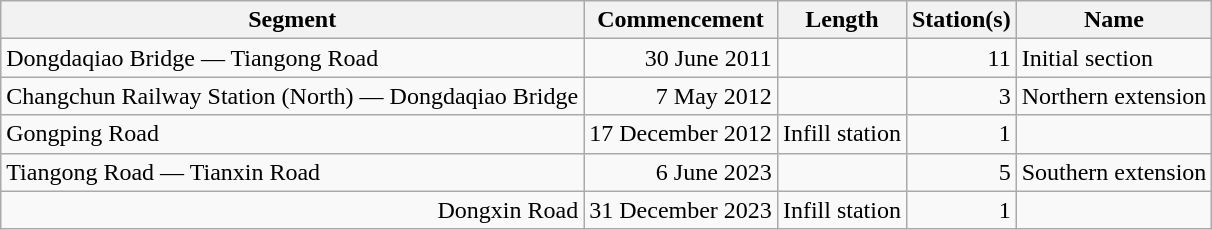<table class="wikitable" style="border-collapse: collapse; text-align: right;">
<tr>
<th>Segment</th>
<th>Commencement</th>
<th>Length</th>
<th>Station(s)</th>
<th>Name</th>
</tr>
<tr>
<td style="text-align: left;">Dongdaqiao Bridge — Tiangong Road</td>
<td>30 June 2011</td>
<td></td>
<td>11</td>
<td style="text-align: left;">Initial section</td>
</tr>
<tr>
<td style="text-align: left;">Changchun Railway Station (North) — Dongdaqiao Bridge</td>
<td>7 May 2012</td>
<td></td>
<td>3</td>
<td style="text-align: left;">Northern extension</td>
</tr>
<tr>
<td style="text-align: left;">Gongping Road</td>
<td>17 December 2012</td>
<td>Infill station</td>
<td>1</td>
<td style="text-align: left;"></td>
</tr>
<tr>
<td style="text-align: left;">Tiangong Road — Tianxin Road</td>
<td>6 June 2023</td>
<td></td>
<td>5</td>
<td style="text-align: left;">Southern extension</td>
</tr>
<tr>
<td>Dongxin Road</td>
<td>31 December 2023</td>
<td>Infill station</td>
<td>1</td>
<td></td>
</tr>
</table>
